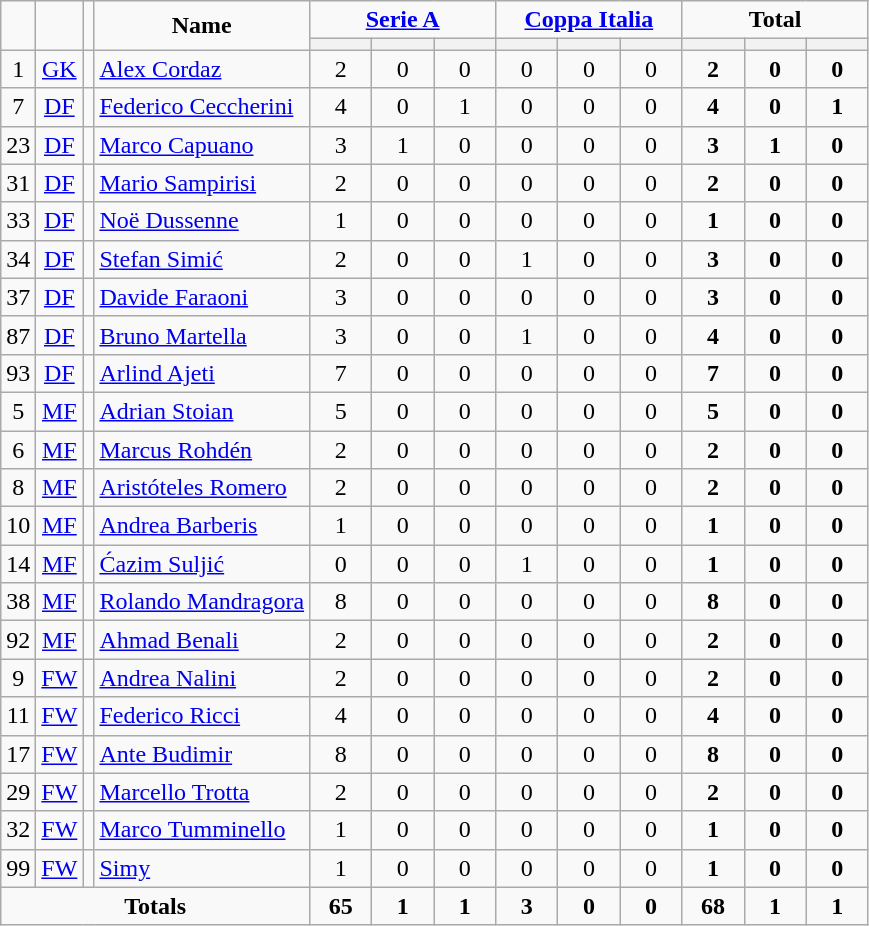<table class="wikitable" style="text-align:center;">
<tr>
<td rowspan="2" !width=15><strong></strong></td>
<td rowspan="2" !width=15><strong></strong></td>
<td rowspan="2" !width=15><strong></strong></td>
<td rowspan="2" !width=120><strong>Name</strong></td>
<td colspan="3"><strong><a href='#'>Serie A</a></strong></td>
<td colspan="3"><strong><a href='#'>Coppa Italia</a></strong></td>
<td colspan="3"><strong>Total</strong></td>
</tr>
<tr>
<th width=34; background:#fe9;"></th>
<th width=34; background:#fe9;"></th>
<th width=34; background:#ff8888;"></th>
<th width=34; background:#fe9;"></th>
<th width=34; background:#fe9;"></th>
<th width=34; background:#ff8888;"></th>
<th width=34; background:#fe9;"></th>
<th width=34; background:#fe9;"></th>
<th width=34; background:#ff8888;"></th>
</tr>
<tr>
<td>1</td>
<td><a href='#'>GK</a></td>
<td></td>
<td align=left><a href='#'>Alex Cordaz</a></td>
<td>2</td>
<td>0</td>
<td>0</td>
<td>0</td>
<td>0</td>
<td>0</td>
<td><strong>2</strong></td>
<td><strong>0</strong></td>
<td><strong>0</strong></td>
</tr>
<tr>
<td>7</td>
<td><a href='#'>DF</a></td>
<td></td>
<td align=left><a href='#'>Federico Ceccherini</a></td>
<td>4</td>
<td>0</td>
<td>1</td>
<td>0</td>
<td>0</td>
<td>0</td>
<td><strong>4</strong></td>
<td><strong>0</strong></td>
<td><strong>1</strong></td>
</tr>
<tr>
<td>23</td>
<td><a href='#'>DF</a></td>
<td></td>
<td align=left><a href='#'>Marco Capuano</a></td>
<td>3</td>
<td>1</td>
<td>0</td>
<td>0</td>
<td>0</td>
<td>0</td>
<td><strong>3</strong></td>
<td><strong>1</strong></td>
<td><strong>0</strong></td>
</tr>
<tr>
<td>31</td>
<td><a href='#'>DF</a></td>
<td></td>
<td align=left><a href='#'>Mario Sampirisi</a></td>
<td>2</td>
<td>0</td>
<td>0</td>
<td>0</td>
<td>0</td>
<td>0</td>
<td><strong>2</strong></td>
<td><strong>0</strong></td>
<td><strong>0</strong></td>
</tr>
<tr>
<td>33</td>
<td><a href='#'>DF</a></td>
<td></td>
<td align=left><a href='#'>Noë Dussenne</a></td>
<td>1</td>
<td>0</td>
<td>0</td>
<td>0</td>
<td>0</td>
<td>0</td>
<td><strong>1</strong></td>
<td><strong>0</strong></td>
<td><strong>0</strong></td>
</tr>
<tr>
<td>34</td>
<td><a href='#'>DF</a></td>
<td></td>
<td align=left><a href='#'>Stefan Simić</a></td>
<td>2</td>
<td>0</td>
<td>0</td>
<td>1</td>
<td>0</td>
<td>0</td>
<td><strong>3</strong></td>
<td><strong>0</strong></td>
<td><strong>0</strong></td>
</tr>
<tr>
<td>37</td>
<td><a href='#'>DF</a></td>
<td></td>
<td align=left><a href='#'>Davide Faraoni</a></td>
<td>3</td>
<td>0</td>
<td>0</td>
<td>0</td>
<td>0</td>
<td>0</td>
<td><strong>3</strong></td>
<td><strong>0</strong></td>
<td><strong>0</strong></td>
</tr>
<tr>
<td>87</td>
<td><a href='#'>DF</a></td>
<td></td>
<td align=left><a href='#'>Bruno Martella</a></td>
<td>3</td>
<td>0</td>
<td>0</td>
<td>1</td>
<td>0</td>
<td>0</td>
<td><strong>4</strong></td>
<td><strong>0</strong></td>
<td><strong>0</strong></td>
</tr>
<tr>
<td>93</td>
<td><a href='#'>DF</a></td>
<td></td>
<td align=left><a href='#'>Arlind Ajeti</a></td>
<td>7</td>
<td>0</td>
<td>0</td>
<td>0</td>
<td>0</td>
<td>0</td>
<td><strong>7</strong></td>
<td><strong>0</strong></td>
<td><strong>0</strong></td>
</tr>
<tr>
<td>5</td>
<td><a href='#'>MF</a></td>
<td></td>
<td align=left><a href='#'>Adrian Stoian</a></td>
<td>5</td>
<td>0</td>
<td>0</td>
<td>0</td>
<td>0</td>
<td>0</td>
<td><strong>5</strong></td>
<td><strong>0</strong></td>
<td><strong>0</strong></td>
</tr>
<tr>
<td>6</td>
<td><a href='#'>MF</a></td>
<td></td>
<td align=left><a href='#'>Marcus Rohdén</a></td>
<td>2</td>
<td>0</td>
<td>0</td>
<td>0</td>
<td>0</td>
<td>0</td>
<td><strong>2</strong></td>
<td><strong>0</strong></td>
<td><strong>0</strong></td>
</tr>
<tr>
<td>8</td>
<td><a href='#'>MF</a></td>
<td></td>
<td align=left><a href='#'>Aristóteles Romero</a></td>
<td>2</td>
<td>0</td>
<td>0</td>
<td>0</td>
<td>0</td>
<td>0</td>
<td><strong>2</strong></td>
<td><strong>0</strong></td>
<td><strong>0</strong></td>
</tr>
<tr>
<td>10</td>
<td><a href='#'>MF</a></td>
<td></td>
<td align=left><a href='#'>Andrea Barberis</a></td>
<td>1</td>
<td>0</td>
<td>0</td>
<td>0</td>
<td>0</td>
<td>0</td>
<td><strong>1</strong></td>
<td><strong>0</strong></td>
<td><strong>0</strong></td>
</tr>
<tr>
<td>14</td>
<td><a href='#'>MF</a></td>
<td></td>
<td align=left><a href='#'>Ćazim Suljić</a></td>
<td>0</td>
<td>0</td>
<td>0</td>
<td>1</td>
<td>0</td>
<td>0</td>
<td><strong>1</strong></td>
<td><strong>0</strong></td>
<td><strong>0</strong></td>
</tr>
<tr>
<td>38</td>
<td><a href='#'>MF</a></td>
<td></td>
<td align=left><a href='#'>Rolando Mandragora</a></td>
<td>8</td>
<td>0</td>
<td>0</td>
<td>0</td>
<td>0</td>
<td>0</td>
<td><strong>8</strong></td>
<td><strong>0</strong></td>
<td><strong>0</strong></td>
</tr>
<tr>
<td>92</td>
<td><a href='#'>MF</a></td>
<td></td>
<td align=left><a href='#'>Ahmad Benali</a></td>
<td>2</td>
<td>0</td>
<td>0</td>
<td>0</td>
<td>0</td>
<td>0</td>
<td><strong>2</strong></td>
<td><strong>0</strong></td>
<td><strong>0</strong></td>
</tr>
<tr>
<td>9</td>
<td><a href='#'>FW</a></td>
<td></td>
<td align=left><a href='#'>Andrea Nalini</a></td>
<td>2</td>
<td>0</td>
<td>0</td>
<td>0</td>
<td>0</td>
<td>0</td>
<td><strong>2</strong></td>
<td><strong>0</strong></td>
<td><strong>0</strong></td>
</tr>
<tr>
<td>11</td>
<td><a href='#'>FW</a></td>
<td></td>
<td align=left><a href='#'>Federico Ricci</a></td>
<td>4</td>
<td>0</td>
<td>0</td>
<td>0</td>
<td>0</td>
<td>0</td>
<td><strong>4</strong></td>
<td><strong>0</strong></td>
<td><strong>0</strong></td>
</tr>
<tr>
<td>17</td>
<td><a href='#'>FW</a></td>
<td></td>
<td align=left><a href='#'>Ante Budimir</a></td>
<td>8</td>
<td>0</td>
<td>0</td>
<td>0</td>
<td>0</td>
<td>0</td>
<td><strong>8</strong></td>
<td><strong>0</strong></td>
<td><strong>0</strong></td>
</tr>
<tr>
<td>29</td>
<td><a href='#'>FW</a></td>
<td></td>
<td align=left><a href='#'>Marcello Trotta</a></td>
<td>2</td>
<td>0</td>
<td>0</td>
<td>0</td>
<td>0</td>
<td>0</td>
<td><strong>2</strong></td>
<td><strong>0</strong></td>
<td><strong>0</strong></td>
</tr>
<tr>
<td>32</td>
<td><a href='#'>FW</a></td>
<td></td>
<td align=left><a href='#'>Marco Tumminello</a></td>
<td>1</td>
<td>0</td>
<td>0</td>
<td>0</td>
<td>0</td>
<td>0</td>
<td><strong>1</strong></td>
<td><strong>0</strong></td>
<td><strong>0</strong></td>
</tr>
<tr>
<td>99</td>
<td><a href='#'>FW</a></td>
<td></td>
<td align=left><a href='#'>Simy</a></td>
<td>1</td>
<td>0</td>
<td>0</td>
<td>0</td>
<td>0</td>
<td>0</td>
<td><strong>1</strong></td>
<td><strong>0</strong></td>
<td><strong>0</strong></td>
</tr>
<tr>
<td colspan=4><strong>Totals</strong></td>
<td><strong>65</strong></td>
<td><strong>1</strong></td>
<td><strong>1</strong></td>
<td><strong>3</strong></td>
<td><strong>0</strong></td>
<td><strong>0</strong></td>
<td><strong>68</strong></td>
<td><strong>1</strong></td>
<td><strong>1</strong></td>
</tr>
</table>
